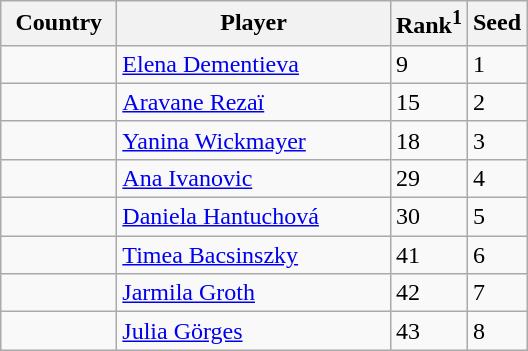<table class="sortable wikitable">
<tr>
<th width="70">Country</th>
<th width="175">Player</th>
<th>Rank<sup>1</sup></th>
<th>Seed</th>
</tr>
<tr>
<td></td>
<td><a href='#'>Elena Dementieva</a></td>
<td>9</td>
<td>1</td>
</tr>
<tr>
<td></td>
<td><a href='#'>Aravane Rezaï</a></td>
<td>15</td>
<td>2</td>
</tr>
<tr>
<td></td>
<td><a href='#'>Yanina Wickmayer</a></td>
<td>18</td>
<td>3</td>
</tr>
<tr>
<td></td>
<td><a href='#'>Ana Ivanovic</a></td>
<td>29</td>
<td>4</td>
</tr>
<tr>
<td></td>
<td><a href='#'>Daniela Hantuchová</a></td>
<td>30</td>
<td>5</td>
</tr>
<tr>
<td></td>
<td><a href='#'>Timea Bacsinszky</a></td>
<td>41</td>
<td>6</td>
</tr>
<tr>
<td></td>
<td><a href='#'>Jarmila Groth</a></td>
<td>42</td>
<td>7</td>
</tr>
<tr>
<td></td>
<td><a href='#'>Julia Görges</a></td>
<td>43</td>
<td>8</td>
</tr>
</table>
